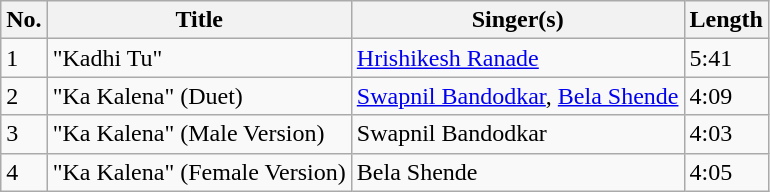<table class="wikitable sortable">
<tr>
<th>No.</th>
<th>Title</th>
<th>Singer(s)</th>
<th>Length</th>
</tr>
<tr>
<td>1</td>
<td>"Kadhi Tu"</td>
<td><a href='#'>Hrishikesh Ranade</a></td>
<td>5:41</td>
</tr>
<tr>
<td>2</td>
<td>"Ka Kalena" (Duet)</td>
<td><a href='#'>Swapnil Bandodkar</a>, <a href='#'>Bela Shende</a></td>
<td>4:09</td>
</tr>
<tr>
<td>3</td>
<td>"Ka Kalena" (Male Version)</td>
<td>Swapnil Bandodkar</td>
<td>4:03</td>
</tr>
<tr>
<td>4</td>
<td>"Ka Kalena" (Female Version)</td>
<td>Bela Shende</td>
<td>4:05</td>
</tr>
</table>
